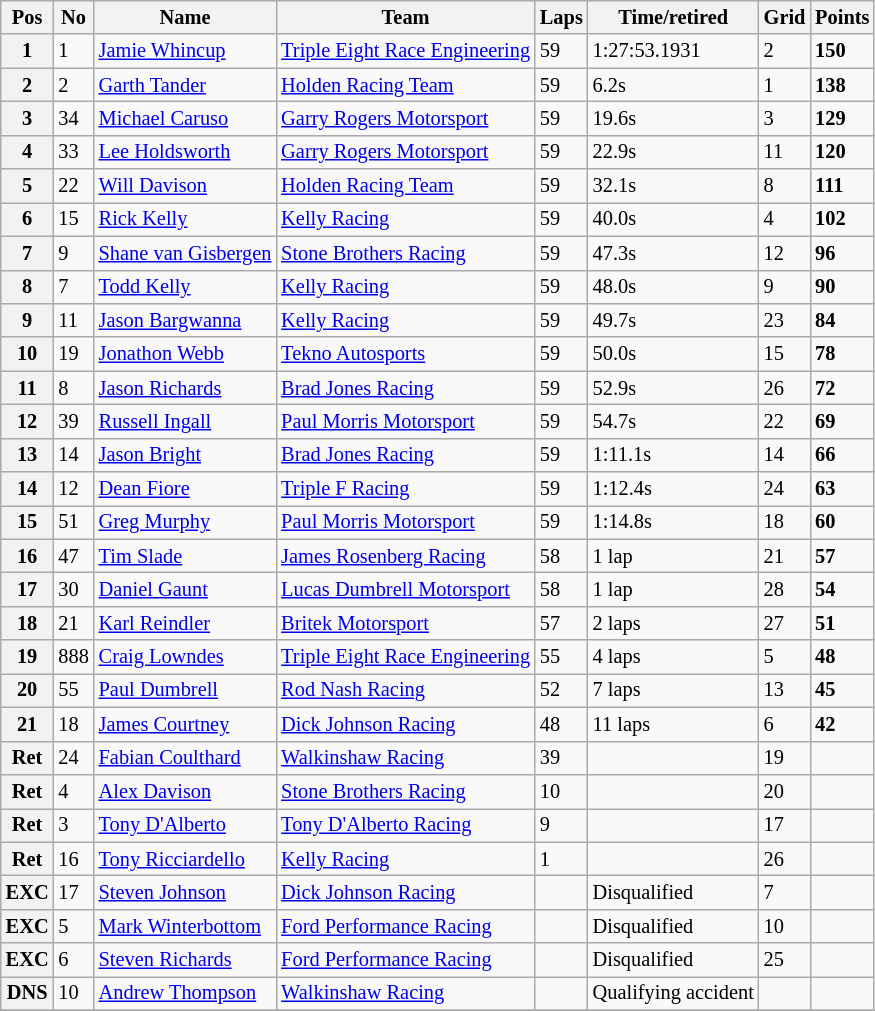<table class="wikitable" style="font-size: 85%;">
<tr>
<th>Pos</th>
<th>No</th>
<th>Name</th>
<th>Team</th>
<th>Laps</th>
<th>Time/retired</th>
<th>Grid</th>
<th>Points</th>
</tr>
<tr>
<th>1</th>
<td>1</td>
<td> <a href='#'>Jamie Whincup</a></td>
<td><a href='#'>Triple Eight Race Engineering</a></td>
<td>59</td>
<td>1:27:53.1931</td>
<td>2</td>
<td><strong>150</strong></td>
</tr>
<tr>
<th>2</th>
<td>2</td>
<td> <a href='#'>Garth Tander</a></td>
<td><a href='#'>Holden Racing Team</a></td>
<td>59</td>
<td>6.2s</td>
<td>1</td>
<td><strong>138</strong></td>
</tr>
<tr>
<th>3</th>
<td>34</td>
<td> <a href='#'>Michael Caruso</a></td>
<td><a href='#'>Garry Rogers Motorsport</a></td>
<td>59</td>
<td>19.6s</td>
<td>3</td>
<td><strong>129</strong></td>
</tr>
<tr>
<th>4</th>
<td>33</td>
<td> <a href='#'>Lee Holdsworth</a></td>
<td><a href='#'>Garry Rogers Motorsport</a></td>
<td>59</td>
<td>22.9s</td>
<td>11</td>
<td><strong>120</strong></td>
</tr>
<tr>
<th>5</th>
<td>22</td>
<td> <a href='#'>Will Davison</a></td>
<td><a href='#'>Holden Racing Team</a></td>
<td>59</td>
<td>32.1s</td>
<td>8</td>
<td><strong>111</strong></td>
</tr>
<tr>
<th>6</th>
<td>15</td>
<td> <a href='#'>Rick Kelly</a></td>
<td><a href='#'>Kelly Racing</a></td>
<td>59</td>
<td>40.0s</td>
<td>4</td>
<td><strong>102</strong></td>
</tr>
<tr>
<th>7</th>
<td>9</td>
<td> <a href='#'>Shane van Gisbergen</a></td>
<td><a href='#'>Stone Brothers Racing</a></td>
<td>59</td>
<td>47.3s</td>
<td>12</td>
<td><strong>96</strong></td>
</tr>
<tr>
<th>8</th>
<td>7</td>
<td> <a href='#'>Todd Kelly</a></td>
<td><a href='#'>Kelly Racing</a></td>
<td>59</td>
<td>48.0s</td>
<td>9</td>
<td><strong>90</strong></td>
</tr>
<tr>
<th>9</th>
<td>11</td>
<td> <a href='#'>Jason Bargwanna</a></td>
<td><a href='#'>Kelly Racing</a></td>
<td>59</td>
<td>49.7s</td>
<td>23</td>
<td><strong>84</strong></td>
</tr>
<tr>
<th>10</th>
<td>19</td>
<td> <a href='#'>Jonathon Webb</a></td>
<td><a href='#'>Tekno Autosports</a></td>
<td>59</td>
<td>50.0s</td>
<td>15</td>
<td><strong>78</strong></td>
</tr>
<tr>
<th>11</th>
<td>8</td>
<td> <a href='#'>Jason Richards</a></td>
<td><a href='#'>Brad Jones Racing</a></td>
<td>59</td>
<td>52.9s</td>
<td>26</td>
<td><strong>72</strong></td>
</tr>
<tr>
<th>12</th>
<td>39</td>
<td> <a href='#'>Russell Ingall</a></td>
<td><a href='#'>Paul Morris Motorsport</a></td>
<td>59</td>
<td>54.7s</td>
<td>22</td>
<td><strong>69</strong></td>
</tr>
<tr>
<th>13</th>
<td>14</td>
<td> <a href='#'>Jason Bright</a></td>
<td><a href='#'>Brad Jones Racing</a></td>
<td>59</td>
<td>1:11.1s</td>
<td>14</td>
<td><strong>66</strong></td>
</tr>
<tr>
<th>14</th>
<td>12</td>
<td> <a href='#'>Dean Fiore</a></td>
<td><a href='#'>Triple F Racing</a></td>
<td>59</td>
<td>1:12.4s</td>
<td>24</td>
<td><strong>63</strong></td>
</tr>
<tr>
<th>15</th>
<td>51</td>
<td> <a href='#'>Greg Murphy</a></td>
<td><a href='#'>Paul Morris Motorsport</a></td>
<td>59</td>
<td>1:14.8s</td>
<td>18</td>
<td><strong>60</strong></td>
</tr>
<tr>
<th>16</th>
<td>47</td>
<td> <a href='#'>Tim Slade</a></td>
<td><a href='#'>James Rosenberg Racing</a></td>
<td>58</td>
<td> 1 lap</td>
<td>21</td>
<td><strong>57</strong></td>
</tr>
<tr>
<th>17</th>
<td>30</td>
<td> <a href='#'>Daniel Gaunt</a></td>
<td><a href='#'>Lucas Dumbrell Motorsport</a></td>
<td>58</td>
<td> 1 lap</td>
<td>28</td>
<td><strong>54</strong></td>
</tr>
<tr>
<th>18</th>
<td>21</td>
<td> <a href='#'>Karl Reindler</a></td>
<td><a href='#'>Britek Motorsport</a></td>
<td>57</td>
<td> 2 laps</td>
<td>27</td>
<td><strong>51</strong></td>
</tr>
<tr>
<th>19</th>
<td>888</td>
<td> <a href='#'>Craig Lowndes</a></td>
<td><a href='#'>Triple Eight Race Engineering</a></td>
<td>55</td>
<td> 4 laps</td>
<td>5</td>
<td><strong>48</strong></td>
</tr>
<tr>
<th>20</th>
<td>55</td>
<td> <a href='#'>Paul Dumbrell</a></td>
<td><a href='#'>Rod Nash Racing</a></td>
<td>52</td>
<td> 7 laps</td>
<td>13</td>
<td><strong>45</strong></td>
</tr>
<tr>
<th>21</th>
<td>18</td>
<td> <a href='#'>James Courtney</a></td>
<td><a href='#'>Dick Johnson Racing</a></td>
<td>48</td>
<td> 11 laps</td>
<td>6</td>
<td><strong>42</strong></td>
</tr>
<tr>
<th>Ret</th>
<td>24</td>
<td> <a href='#'>Fabian Coulthard</a></td>
<td><a href='#'>Walkinshaw Racing</a></td>
<td>39</td>
<td></td>
<td>19</td>
<td></td>
</tr>
<tr>
<th>Ret</th>
<td>4</td>
<td> <a href='#'>Alex Davison</a></td>
<td><a href='#'>Stone Brothers Racing</a></td>
<td>10</td>
<td></td>
<td>20</td>
<td></td>
</tr>
<tr>
<th>Ret</th>
<td>3</td>
<td> <a href='#'>Tony D'Alberto</a></td>
<td><a href='#'>Tony D'Alberto Racing</a></td>
<td>9</td>
<td></td>
<td>17</td>
<td></td>
</tr>
<tr>
<th>Ret</th>
<td>16</td>
<td> <a href='#'>Tony Ricciardello</a></td>
<td><a href='#'>Kelly Racing</a></td>
<td>1</td>
<td></td>
<td>26</td>
<td></td>
</tr>
<tr>
<th>EXC</th>
<td>17</td>
<td> <a href='#'>Steven Johnson</a></td>
<td><a href='#'>Dick Johnson Racing</a></td>
<td></td>
<td>Disqualified</td>
<td>7</td>
<td></td>
</tr>
<tr>
<th>EXC</th>
<td>5</td>
<td> <a href='#'>Mark Winterbottom</a></td>
<td><a href='#'>Ford Performance Racing</a></td>
<td></td>
<td>Disqualified</td>
<td>10</td>
<td></td>
</tr>
<tr>
<th>EXC</th>
<td>6</td>
<td> <a href='#'>Steven Richards</a></td>
<td><a href='#'>Ford Performance Racing</a></td>
<td></td>
<td>Disqualified</td>
<td>25</td>
<td></td>
</tr>
<tr>
<th>DNS</th>
<td>10</td>
<td> <a href='#'>Andrew Thompson</a></td>
<td><a href='#'>Walkinshaw Racing</a></td>
<td></td>
<td>Qualifying accident</td>
<td></td>
<td></td>
</tr>
<tr>
</tr>
</table>
